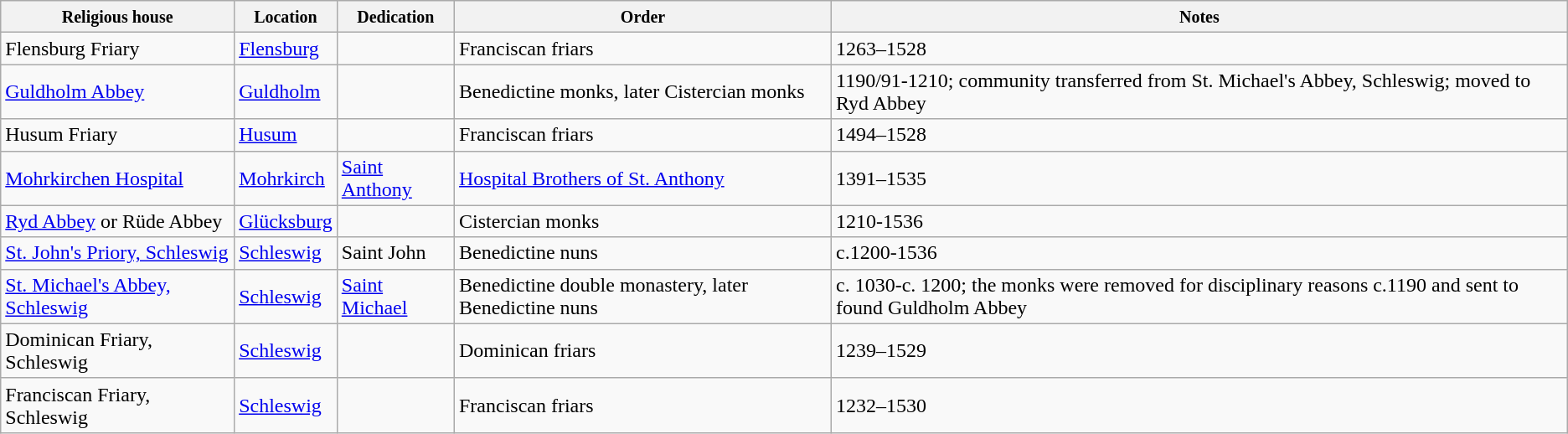<table class="wikitable sortable">
<tr>
<th><small>Religious house</small></th>
<th><small>Location</small></th>
<th><small>Dedication</small></th>
<th><small>Order</small></th>
<th><small>Notes</small></th>
</tr>
<tr>
<td>Flensburg Friary</td>
<td><a href='#'>Flensburg</a></td>
<td></td>
<td>Franciscan friars</td>
<td>1263–1528</td>
</tr>
<tr>
<td><a href='#'>Guldholm Abbey</a></td>
<td><a href='#'>Guldholm</a></td>
<td></td>
<td>Benedictine monks, later Cistercian monks</td>
<td>1190/91-1210; community transferred from St. Michael's Abbey, Schleswig; moved to Ryd Abbey</td>
</tr>
<tr>
<td>Husum Friary</td>
<td><a href='#'>Husum</a></td>
<td></td>
<td>Franciscan friars</td>
<td>1494–1528</td>
</tr>
<tr>
<td><a href='#'>Mohrkirchen Hospital</a></td>
<td><a href='#'>Mohrkirch</a></td>
<td><a href='#'>Saint Anthony</a></td>
<td><a href='#'>Hospital Brothers of St. Anthony</a></td>
<td>1391–1535</td>
</tr>
<tr>
<td><a href='#'>Ryd Abbey</a> or Rüde Abbey</td>
<td><a href='#'>Glücksburg</a></td>
<td></td>
<td>Cistercian monks</td>
<td>1210-1536</td>
</tr>
<tr>
<td><a href='#'>St. John's Priory, Schleswig</a></td>
<td><a href='#'>Schleswig</a></td>
<td>Saint John</td>
<td>Benedictine nuns</td>
<td>c.1200-1536</td>
</tr>
<tr>
<td><a href='#'>St. Michael's Abbey, Schleswig</a></td>
<td><a href='#'>Schleswig</a></td>
<td><a href='#'>Saint Michael</a></td>
<td>Benedictine double monastery, later Benedictine nuns</td>
<td>c. 1030-c. 1200; the monks were removed for disciplinary reasons c.1190 and sent to found Guldholm Abbey</td>
</tr>
<tr>
<td>Dominican Friary, Schleswig</td>
<td><a href='#'>Schleswig</a></td>
<td></td>
<td>Dominican friars</td>
<td>1239–1529</td>
</tr>
<tr>
<td>Franciscan Friary, Schleswig</td>
<td><a href='#'>Schleswig</a></td>
<td></td>
<td>Franciscan friars</td>
<td>1232–1530</td>
</tr>
</table>
